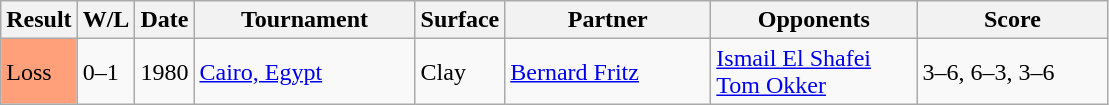<table class="sortable wikitable">
<tr>
<th style="width:40px">Result</th>
<th style="width:30px" class="unsortable">W/L</th>
<th style="width:30px">Date</th>
<th style="width:140px">Tournament</th>
<th style="width:50px">Surface</th>
<th style="width:130px">Partner</th>
<th style="width:130px">Opponents</th>
<th style="width:120px" class="unsortable">Score</th>
</tr>
<tr>
<td style="background:#ffa07a;">Loss</td>
<td>0–1</td>
<td>1980</td>
<td><a href='#'>Cairo, Egypt</a></td>
<td>Clay</td>
<td> <a href='#'>Bernard Fritz</a></td>
<td> <a href='#'>Ismail El Shafei</a> <br>  <a href='#'>Tom Okker</a></td>
<td>3–6, 6–3, 3–6</td>
</tr>
</table>
